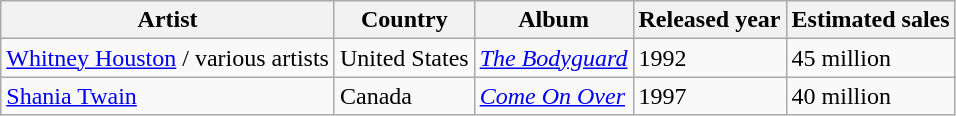<table class="wikitable">
<tr>
<th>Artist</th>
<th>Country</th>
<th>Album</th>
<th>Released year</th>
<th>Estimated sales</th>
</tr>
<tr>
<td><a href='#'>Whitney Houston</a> / various artists</td>
<td>United States</td>
<td><em><a href='#'>The Bodyguard</a></em></td>
<td>1992</td>
<td>45 million</td>
</tr>
<tr>
<td><a href='#'>Shania Twain</a></td>
<td>Canada</td>
<td><em><a href='#'>Come On Over</a></em></td>
<td>1997</td>
<td>40 million</td>
</tr>
</table>
